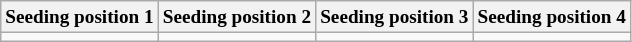<table class="wikitable" style="font-size:80%">
<tr>
<th width=25%>Seeding position 1</th>
<th width=25%>Seeding position 2</th>
<th width=25%>Seeding position 3</th>
<th width=25%>Seeding position 4</th>
</tr>
<tr>
<td valign=top></td>
<td valign=top></td>
<td valign=top></td>
<td valign=top></td>
</tr>
</table>
